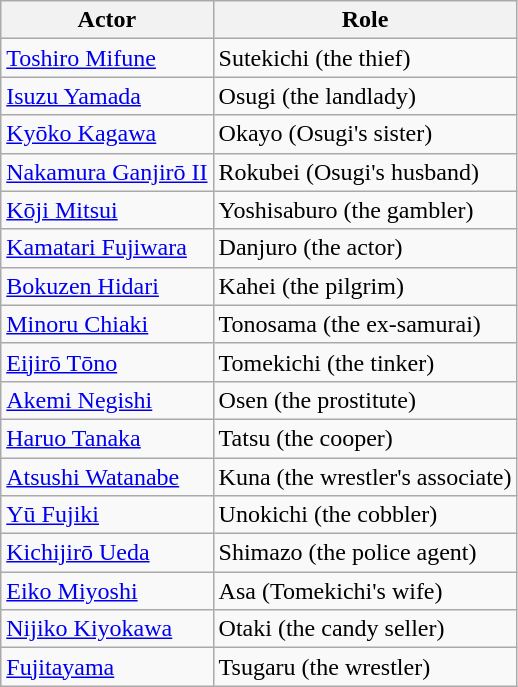<table class="wikitable">
<tr>
<th>Actor</th>
<th>Role</th>
</tr>
<tr>
<td><a href='#'>Toshiro Mifune</a></td>
<td>Sutekichi (the thief)</td>
</tr>
<tr>
<td><a href='#'>Isuzu Yamada</a></td>
<td>Osugi (the landlady)</td>
</tr>
<tr>
<td><a href='#'>Kyōko Kagawa</a></td>
<td>Okayo (Osugi's sister)</td>
</tr>
<tr>
<td><a href='#'>Nakamura Ganjirō II</a></td>
<td>Rokubei (Osugi's husband)</td>
</tr>
<tr>
<td><a href='#'>Kōji Mitsui</a></td>
<td>Yoshisaburo (the gambler)</td>
</tr>
<tr>
<td><a href='#'>Kamatari Fujiwara</a></td>
<td>Danjuro (the actor)</td>
</tr>
<tr>
<td><a href='#'>Bokuzen Hidari</a></td>
<td>Kahei (the pilgrim)</td>
</tr>
<tr>
<td><a href='#'>Minoru Chiaki</a></td>
<td>Tonosama (the ex-samurai)</td>
</tr>
<tr>
<td><a href='#'>Eijirō Tōno</a></td>
<td>Tomekichi (the tinker)</td>
</tr>
<tr>
<td><a href='#'>Akemi Negishi</a></td>
<td>Osen (the prostitute)</td>
</tr>
<tr>
<td><a href='#'>Haruo Tanaka</a></td>
<td>Tatsu (the cooper)</td>
</tr>
<tr>
<td><a href='#'>Atsushi Watanabe</a></td>
<td>Kuna (the wrestler's associate)</td>
</tr>
<tr>
<td><a href='#'>Yū Fujiki</a></td>
<td>Unokichi (the cobbler)</td>
</tr>
<tr>
<td><a href='#'>Kichijirō Ueda</a></td>
<td>Shimazo (the police agent)</td>
</tr>
<tr>
<td><a href='#'>Eiko Miyoshi</a></td>
<td>Asa (Tomekichi's wife)</td>
</tr>
<tr>
<td><a href='#'>Nijiko Kiyokawa</a></td>
<td>Otaki (the candy seller)</td>
</tr>
<tr>
<td><a href='#'>Fujitayama</a></td>
<td>Tsugaru (the wrestler)</td>
</tr>
</table>
